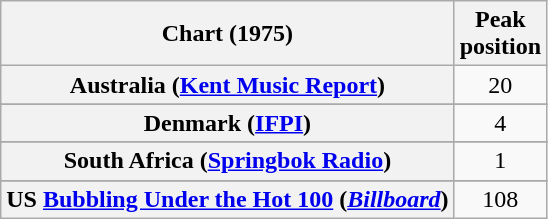<table class="wikitable sortable plainrowheaders" style="text-align:center">
<tr>
<th>Chart (1975)</th>
<th>Peak<br>position</th>
</tr>
<tr>
<th scope="row">Australia (<a href='#'>Kent Music Report</a>)</th>
<td>20</td>
</tr>
<tr>
</tr>
<tr>
</tr>
<tr>
<th scope="row">Denmark (<a href='#'>IFPI</a>)</th>
<td>4</td>
</tr>
<tr>
</tr>
<tr>
</tr>
<tr>
</tr>
<tr>
</tr>
<tr>
</tr>
<tr>
</tr>
<tr>
<th scope="row">South Africa (<a href='#'>Springbok Radio</a>)</th>
<td>1</td>
</tr>
<tr>
</tr>
<tr>
</tr>
<tr>
<th scope="row">US <a href='#'>Bubbling Under the Hot 100</a> (<em><a href='#'>Billboard</a></em>)</th>
<td>108</td>
</tr>
</table>
